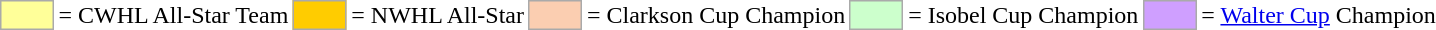<table>
<tr>
<td style="background-color:#FFFF99; border:1px solid #aaaaaa; width:2em;"></td>
<td>= CWHL All-Star Team</td>
<td style="background-color:#FFCC00; border:1px solid #aaaaaa; width:2em;"></td>
<td>= NWHL All-Star</td>
<td style="background-color:#FBCEB1; border:1px solid #aaaaaa; width:2em;"></td>
<td>= Clarkson Cup Champion</td>
<td style="background-color:#CCFFCC; border:1px solid #aaaaaa; width:2em;"></td>
<td>= Isobel Cup Champion</td>
<td style="background-color:#CF9FFF; border:1px solid #aaa; width:2em;"></td>
<td>= <a href='#'>Walter Cup</a> Champion</td>
</tr>
</table>
